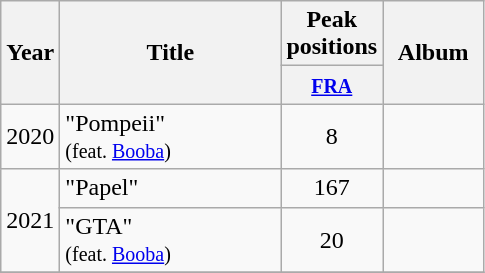<table class="wikitable">
<tr>
<th rowspan="2" style="text-align:center; width:10px;">Year</th>
<th rowspan="2" style="text-align:center; width:140px;">Title</th>
<th style="text-align:center;" colspan="1">Peak positions</th>
<th rowspan="2" style="text-align:center; width:60px;">Album</th>
</tr>
<tr>
<th width="40"><small><a href='#'>FRA</a></small><br></th>
</tr>
<tr>
<td style="text-align:center;">2020</td>
<td>"Pompeii"<br><small>(feat. <a href='#'>Booba</a>)</small></td>
<td style="text-align:center;">8</td>
<td style="text-align:center;"></td>
</tr>
<tr>
<td style="text-align:center;" rowspan=2>2021</td>
<td>"Papel"</td>
<td style="text-align:center;">167</td>
<td style="text-align:center;"></td>
</tr>
<tr>
<td>"GTA"<br><small>(feat. <a href='#'>Booba</a>)</small></td>
<td style="text-align:center;">20</td>
<td style="text-align:center;"></td>
</tr>
<tr>
</tr>
</table>
